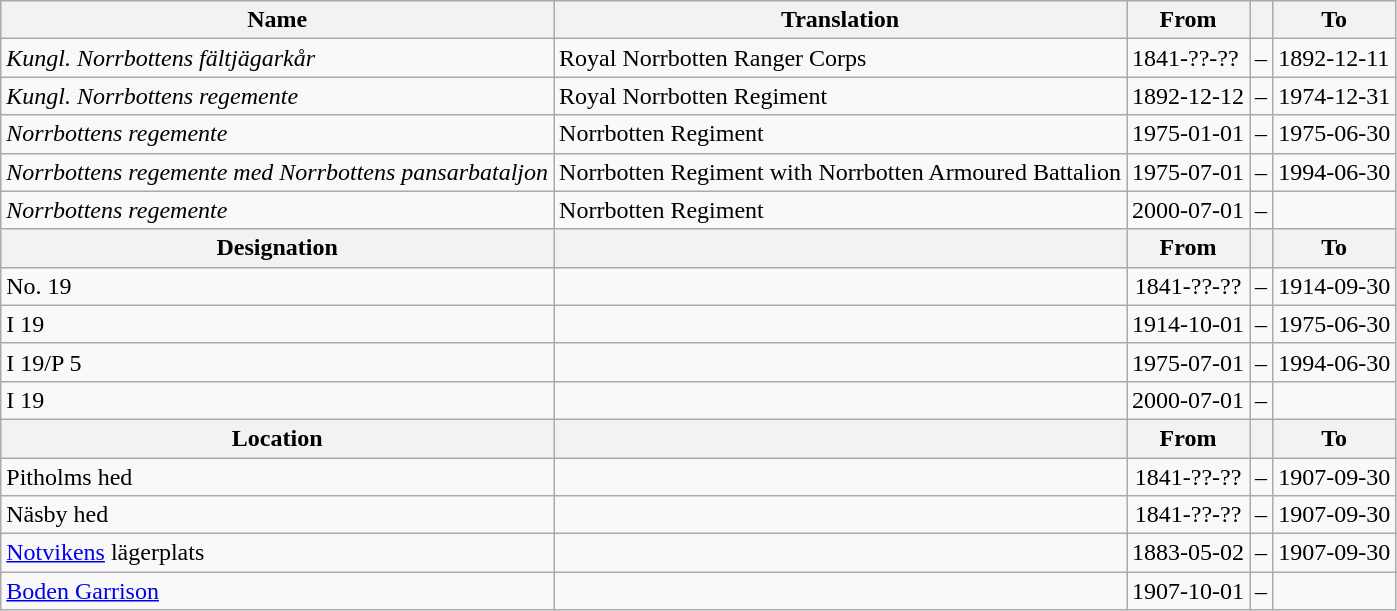<table class="wikitable">
<tr>
<th style="font-weight:bold;">Name</th>
<th style="font-weight:bold;">Translation</th>
<th style="text-align: center; font-weight:bold;">From</th>
<th></th>
<th style="text-align: center; font-weight:bold;">To</th>
</tr>
<tr>
<td style="font-style:italic;">Kungl. Norrbottens fältjägarkår</td>
<td>Royal Norrbotten Ranger Corps</td>
<td>1841-??-??</td>
<td>–</td>
<td>1892-12-11</td>
</tr>
<tr>
<td style="font-style:italic;">Kungl. Norrbottens regemente</td>
<td>Royal Norrbotten Regiment</td>
<td>1892-12-12</td>
<td>–</td>
<td>1974-12-31</td>
</tr>
<tr>
<td style="font-style:italic;">Norrbottens regemente</td>
<td>Norrbotten Regiment</td>
<td>1975-01-01</td>
<td>–</td>
<td>1975-06-30</td>
</tr>
<tr>
<td style="font-style:italic;">Norrbottens regemente med Norrbottens pansarbataljon</td>
<td>Norrbotten Regiment with Norrbotten Armoured Battalion</td>
<td>1975-07-01</td>
<td>–</td>
<td>1994-06-30</td>
</tr>
<tr>
<td style="font-style:italic;">Norrbottens regemente</td>
<td>Norrbotten Regiment</td>
<td>2000-07-01</td>
<td>–</td>
<td></td>
</tr>
<tr>
<th style="font-weight:bold;">Designation</th>
<th style="font-weight:bold;"></th>
<th style="text-align: center; font-weight:bold;">From</th>
<th></th>
<th style="text-align: center; font-weight:bold;">To</th>
</tr>
<tr>
<td>No. 19</td>
<td></td>
<td style="text-align: center;">1841-??-??</td>
<td style="text-align: center;">–</td>
<td style="text-align: center;">1914-09-30</td>
</tr>
<tr>
<td>I 19</td>
<td></td>
<td style="text-align: center;">1914-10-01</td>
<td style="text-align: center;">–</td>
<td style="text-align: center;">1975-06-30</td>
</tr>
<tr>
<td>I 19/P 5</td>
<td></td>
<td style="text-align: center;">1975-07-01</td>
<td style="text-align: center;">–</td>
<td style="text-align: center;">1994-06-30</td>
</tr>
<tr>
<td>I 19</td>
<td></td>
<td style="text-align: center;">2000-07-01</td>
<td style="text-align: center;">–</td>
<td style="text-align: center;"></td>
</tr>
<tr>
<th style="font-weight:bold;">Location</th>
<th style="font-weight:bold;"></th>
<th style="text-align: center; font-weight:bold;">From</th>
<th></th>
<th style="text-align: center; font-weight:bold;">To</th>
</tr>
<tr>
<td>Pitholms hed</td>
<td></td>
<td style="text-align: center;">1841-??-??</td>
<td style="text-align: center;">–</td>
<td style="text-align: center;">1907-09-30</td>
</tr>
<tr>
<td>Näsby hed</td>
<td></td>
<td style="text-align: center;">1841-??-??</td>
<td style="text-align: center;">–</td>
<td style="text-align: center;">1907-09-30</td>
</tr>
<tr>
<td><a href='#'>Notvikens</a> lägerplats</td>
<td></td>
<td style="text-align: center;">1883-05-02</td>
<td style="text-align: center;">–</td>
<td style="text-align: center;">1907-09-30</td>
</tr>
<tr>
<td><a href='#'>Boden Garrison</a></td>
<td></td>
<td style="text-align: center;">1907-10-01</td>
<td style="text-align: center;">–</td>
<td style="text-align: center;"></td>
</tr>
</table>
